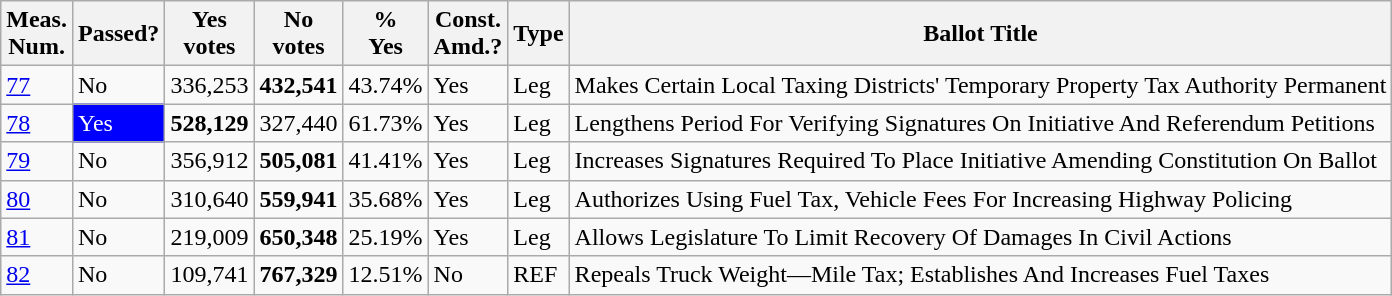<table class="wikitable sortable">
<tr>
<th>Meas.<br>Num.</th>
<th>Passed?</th>
<th>Yes<br>votes</th>
<th>No<br>votes</th>
<th>%<br>Yes</th>
<th>Const.<br>Amd.?</th>
<th>Type</th>
<th>Ballot Title</th>
</tr>
<tr>
<td><a href='#'>77</a></td>
<td>No</td>
<td>336,253</td>
<td><strong>432,541</strong></td>
<td>43.74%</td>
<td>Yes</td>
<td>Leg</td>
<td>Makes Certain Local Taxing Districts' Temporary Property Tax Authority Permanent</td>
</tr>
<tr>
<td><a href='#'>78</a></td>
<td style="background:blue;color:white">Yes</td>
<td><strong>528,129</strong></td>
<td>327,440</td>
<td>61.73%</td>
<td>Yes</td>
<td>Leg</td>
<td>Lengthens Period For Verifying Signatures On Initiative And Referendum Petitions</td>
</tr>
<tr>
<td><a href='#'>79</a></td>
<td>No</td>
<td>356,912</td>
<td><strong>505,081</strong></td>
<td>41.41%</td>
<td>Yes</td>
<td>Leg</td>
<td>Increases Signatures Required To Place Initiative Amending Constitution On Ballot</td>
</tr>
<tr>
<td><a href='#'>80</a></td>
<td>No</td>
<td>310,640</td>
<td><strong>559,941</strong></td>
<td>35.68%</td>
<td>Yes</td>
<td>Leg</td>
<td>Authorizes Using Fuel Tax, Vehicle Fees For Increasing Highway Policing</td>
</tr>
<tr>
<td><a href='#'>81</a></td>
<td>No</td>
<td>219,009</td>
<td><strong>650,348</strong></td>
<td>25.19%</td>
<td>Yes</td>
<td>Leg</td>
<td>Allows Legislature To Limit Recovery Of Damages In Civil Actions</td>
</tr>
<tr>
<td><a href='#'>82</a></td>
<td>No</td>
<td>109,741</td>
<td><strong>767,329</strong></td>
<td>12.51%</td>
<td>No</td>
<td>REF</td>
<td>Repeals Truck Weight—Mile Tax; Establishes And Increases Fuel Taxes</td>
</tr>
</table>
